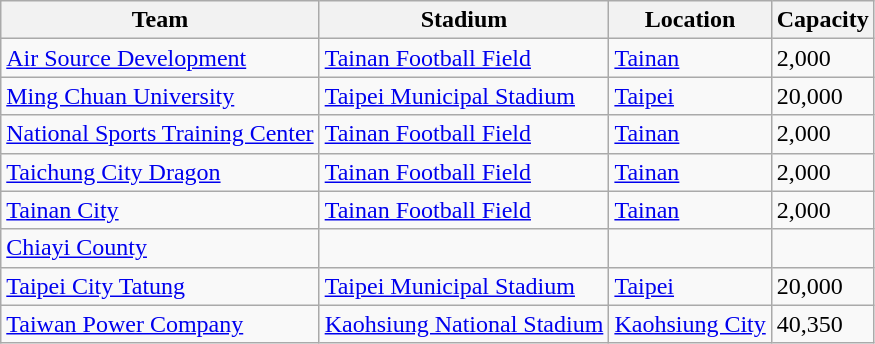<table class="wikitable sortable">
<tr>
<th>Team</th>
<th>Stadium</th>
<th>Location</th>
<th>Capacity</th>
</tr>
<tr>
<td><a href='#'>Air Source Development</a></td>
<td><a href='#'>Tainan Football Field</a></td>
<td><a href='#'>Tainan</a></td>
<td>2,000</td>
</tr>
<tr>
<td><a href='#'>Ming Chuan University</a></td>
<td><a href='#'>Taipei Municipal Stadium</a></td>
<td><a href='#'>Taipei</a></td>
<td>20,000</td>
</tr>
<tr>
<td><a href='#'>National Sports Training Center</a></td>
<td><a href='#'>Tainan Football Field</a></td>
<td><a href='#'>Tainan</a></td>
<td>2,000</td>
</tr>
<tr>
<td><a href='#'>Taichung City Dragon</a></td>
<td><a href='#'>Tainan Football Field</a></td>
<td><a href='#'>Tainan</a></td>
<td>2,000</td>
</tr>
<tr>
<td><a href='#'>Tainan City</a></td>
<td><a href='#'>Tainan Football Field</a></td>
<td><a href='#'>Tainan</a></td>
<td>2,000</td>
</tr>
<tr>
<td><a href='#'>Chiayi County</a></td>
<td></td>
<td></td>
<td></td>
</tr>
<tr>
<td><a href='#'>Taipei City Tatung</a></td>
<td><a href='#'>Taipei Municipal Stadium</a></td>
<td><a href='#'>Taipei</a></td>
<td>20,000</td>
</tr>
<tr>
<td><a href='#'>Taiwan Power Company</a></td>
<td><a href='#'>Kaohsiung National Stadium</a></td>
<td><a href='#'>Kaohsiung City</a></td>
<td>40,350</td>
</tr>
</table>
